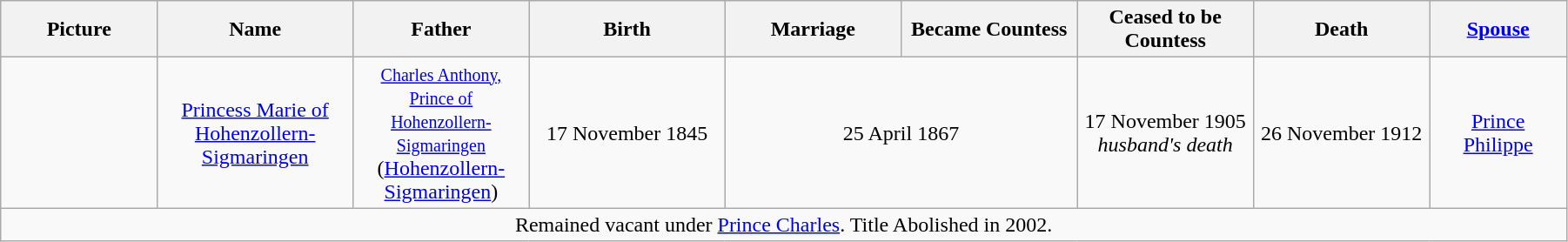<table style="width:95%;" class="wikitable">
<tr>
<th style="width:8%;">Picture</th>
<th style="width:10%;">Name</th>
<th style="width:9%;">Father</th>
<th style="width:10%;">Birth</th>
<th style="width:9%;">Marriage</th>
<th style="width:9%;">Became Countess</th>
<th style="width:9%;">Ceased to be Countess</th>
<th style="width:9%;">Death</th>
<th style="width:7%;"><a href='#'>Spouse</a></th>
</tr>
<tr>
<td style="text-align:center;"></td>
<td style="text-align:center;"><a href='#'>Princess Marie of Hohenzollern-Sigmaringen</a></td>
<td style="text-align:center;"><small><a href='#'>Charles Anthony, Prince of Hohenzollern-Sigmaringen</a></small><br> (<a href='#'>Hohenzollern-Sigmaringen</a>)</td>
<td style="text-align:center;">17 November 1845</td>
<td style="text-align:center;" colspan="2">25 April 1867</td>
<td style="text-align:center;">17 November 1905<br><em>husband's death</em></td>
<td style="text-align:center;">26 November 1912</td>
<td style="text-align:center;"><a href='#'>Prince Philippe</a></td>
</tr>
<tr>
<td style="text-align:center;" colspan="9">Remained vacant under <a href='#'>Prince Charles</a>.  Title Abolished in 2002.</td>
</tr>
</table>
